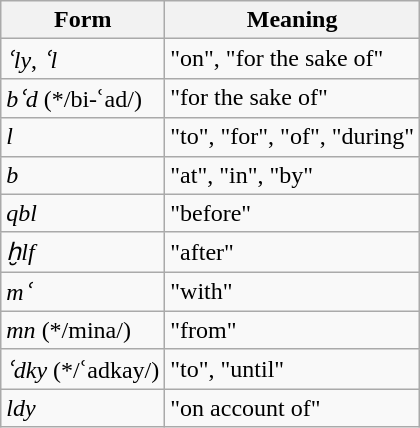<table class="wikitable">
<tr>
<th>Form</th>
<th>Meaning</th>
</tr>
<tr>
<td><em>ʿly</em>, <em>ʿl</em></td>
<td>"on", "for the sake of"</td>
</tr>
<tr>
<td><em>bʿd</em> (*/bi-ʿad/)</td>
<td>"for the sake of"</td>
</tr>
<tr>
<td><em>l</em></td>
<td>"to", "for", "of", "during"</td>
</tr>
<tr>
<td><em>b</em></td>
<td>"at", "in", "by"</td>
</tr>
<tr>
<td><em>qbl</em></td>
<td>"before"</td>
</tr>
<tr>
<td><em>ḫlf</em></td>
<td>"after"</td>
</tr>
<tr>
<td><em>mʿ</em></td>
<td>"with"</td>
</tr>
<tr>
<td><em>mn</em> (*/mina/)</td>
<td>"from"</td>
</tr>
<tr>
<td><em>ʿdky</em> (*/ʿadkay/)</td>
<td>"to", "until"</td>
</tr>
<tr>
<td><em>ldy</em></td>
<td>"on account of"</td>
</tr>
</table>
